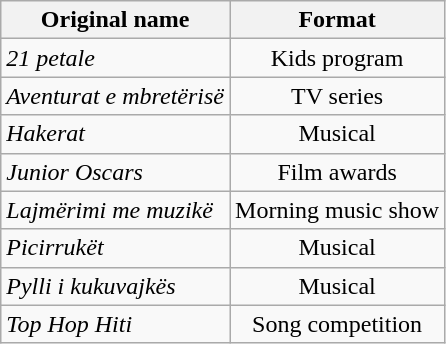<table class="wikitable">
<tr>
<th>Original name</th>
<th>Format</th>
</tr>
<tr>
<td><em>21 petale</em></td>
<td align=center>Kids program</td>
</tr>
<tr>
<td><em>Aventurat e mbretërisë</em></td>
<td align=center>TV series</td>
</tr>
<tr>
<td><em>Hakerat</em></td>
<td align=center>Musical</td>
</tr>
<tr>
<td><em>Junior Oscars</em></td>
<td align=center>Film awards</td>
</tr>
<tr>
<td><em>Lajmërimi me muzikë</em></td>
<td align=center>Morning music show</td>
</tr>
<tr>
<td><em>Picirrukët</em></td>
<td align=center>Musical</td>
</tr>
<tr>
<td><em>Pylli i kukuvajkës</em></td>
<td align=center>Musical</td>
</tr>
<tr>
<td><em>Top Hop Hiti</em></td>
<td align=center>Song competition</td>
</tr>
</table>
